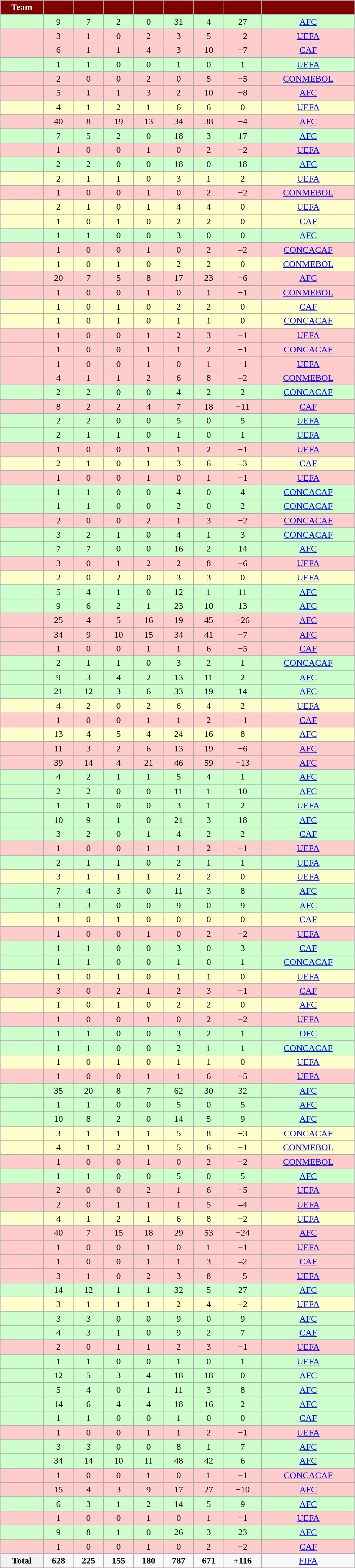<table class="sortable wikitable" style="text-align:center; width:50%">
<tr>
<th style="background-color:maroon; color:white;">Team</th>
<th style="background-color:maroon; color:white;"></th>
<th style="background-color:maroon; color:white;"></th>
<th style="background-color:maroon; color:white;"></th>
<th style="background-color:maroon; color:white;"></th>
<th style="background-color:maroon; color:white;"></th>
<th style="background-color:maroon; color:white;"></th>
<th style="background-color:maroon; color:white;"></th>
<th style="background-color:maroon; color:white;"></th>
</tr>
<tr bgcolor=#CCFFCC>
<td align="left"></td>
<td>9</td>
<td>7</td>
<td>2</td>
<td>0</td>
<td>31</td>
<td>4</td>
<td>27</td>
<td><a href='#'>AFC</a></td>
</tr>
<tr bgcolor=#FFCCCC>
<td align="left"></td>
<td>3</td>
<td>1</td>
<td>0</td>
<td>2</td>
<td>3</td>
<td>5</td>
<td>−2</td>
<td><a href='#'>UEFA</a></td>
</tr>
<tr bgcolor=#FFCCCC>
<td align="left"></td>
<td>6</td>
<td>1</td>
<td>1</td>
<td>4</td>
<td>3</td>
<td>10</td>
<td>−7</td>
<td><a href='#'>CAF</a></td>
</tr>
<tr bgcolor=#CCFFCC>
<td align="left"></td>
<td>1</td>
<td>1</td>
<td>0</td>
<td>0</td>
<td>1</td>
<td>0</td>
<td>1</td>
<td><a href='#'>UEFA</a></td>
</tr>
<tr bgcolor=#FFCCCC>
<td align="left"></td>
<td>2</td>
<td>0</td>
<td>0</td>
<td>2</td>
<td>0</td>
<td>5</td>
<td>−5</td>
<td><a href='#'>CONMEBOL</a></td>
</tr>
<tr bgcolor=#FFCCCC>
<td align="left"></td>
<td>5</td>
<td>1</td>
<td>1</td>
<td>3</td>
<td>2</td>
<td>10</td>
<td>−8</td>
<td><a href='#'>AFC</a></td>
</tr>
<tr bgcolor=#FFFFCC>
<td align="left"></td>
<td>4</td>
<td>1</td>
<td>2</td>
<td>1</td>
<td>6</td>
<td>6</td>
<td>0</td>
<td><a href='#'>UEFA</a></td>
</tr>
<tr bgcolor=#FFCCCC>
<td align="left"></td>
<td>40</td>
<td>8</td>
<td>19</td>
<td>13</td>
<td>34</td>
<td>38</td>
<td>−4</td>
<td><a href='#'>AFC</a></td>
</tr>
<tr bgcolor=#CCFFCC>
<td align="left"></td>
<td>7</td>
<td>5</td>
<td>2</td>
<td>0</td>
<td>18</td>
<td>3</td>
<td>17</td>
<td><a href='#'>AFC</a></td>
</tr>
<tr bgcolor=#FFCCCC>
<td align="left"></td>
<td>1</td>
<td>0</td>
<td>0</td>
<td>1</td>
<td>0</td>
<td>2</td>
<td>−2</td>
<td><a href='#'>UEFA</a></td>
</tr>
<tr bgcolor=#CCFFCC>
<td align="left"></td>
<td>2</td>
<td>2</td>
<td>0</td>
<td>0</td>
<td>18</td>
<td>0</td>
<td>18</td>
<td><a href='#'>AFC</a></td>
</tr>
<tr bgcolor=#FFFFCC>
<td align="left"></td>
<td>2</td>
<td>1</td>
<td>1</td>
<td>0</td>
<td>3</td>
<td>1</td>
<td>2</td>
<td><a href='#'>UEFA</a></td>
</tr>
<tr bgcolor=#FFCCCC>
<td align="left"></td>
<td>1</td>
<td>0</td>
<td>0</td>
<td>1</td>
<td>0</td>
<td>2</td>
<td>−2</td>
<td><a href='#'>CONMEBOL</a></td>
</tr>
<tr bgcolor=#FFFFCC>
<td align="left"></td>
<td>2</td>
<td>1</td>
<td>0</td>
<td>1</td>
<td>4</td>
<td>4</td>
<td>0</td>
<td><a href='#'>UEFA</a></td>
</tr>
<tr bgcolor=#FFFFCC>
<td align="left"></td>
<td>1</td>
<td>0</td>
<td>1</td>
<td>0</td>
<td>2</td>
<td>2</td>
<td>0</td>
<td><a href='#'>CAF</a></td>
</tr>
<tr bgcolor=#CCFFCC>
<td align="left"></td>
<td>1</td>
<td>1</td>
<td>0</td>
<td>0</td>
<td>3</td>
<td>0</td>
<td>0</td>
<td><a href='#'>AFC</a></td>
</tr>
<tr bgcolor=#FFCCCC>
<td align="left"></td>
<td>1</td>
<td>0</td>
<td>0</td>
<td>1</td>
<td>0</td>
<td>2</td>
<td>–2</td>
<td><a href='#'>CONCACAF</a></td>
</tr>
<tr bgcolor=#FFFFCC>
<td align="left"></td>
<td>1</td>
<td>0</td>
<td>1</td>
<td>0</td>
<td>2</td>
<td>2</td>
<td>0</td>
<td><a href='#'>CONMEBOL</a></td>
</tr>
<tr bgcolor=#FFCCCC>
<td align="left"></td>
<td>20</td>
<td>7</td>
<td>5</td>
<td>8</td>
<td>17</td>
<td>23</td>
<td>−6</td>
<td><a href='#'>AFC</a></td>
</tr>
<tr bgcolor=#FFCCCC>
<td align="left"></td>
<td>1</td>
<td>0</td>
<td>0</td>
<td>1</td>
<td>0</td>
<td>1</td>
<td>−1</td>
<td><a href='#'>CONMEBOL</a></td>
</tr>
<tr bgcolor=#FFFFCC>
<td align="left"></td>
<td>1</td>
<td>0</td>
<td>1</td>
<td>0</td>
<td>2</td>
<td>2</td>
<td>0</td>
<td><a href='#'>CAF</a></td>
</tr>
<tr bgcolor=#FFFFCC>
<td align="left"></td>
<td>1</td>
<td>0</td>
<td>1</td>
<td>0</td>
<td>1</td>
<td>1</td>
<td>0</td>
<td><a href='#'>CONCACAF</a></td>
</tr>
<tr bgcolor=#FFCCCC>
<td align="left"></td>
<td>1</td>
<td>0</td>
<td>0</td>
<td>1</td>
<td>2</td>
<td>3</td>
<td>−1</td>
<td><a href='#'>UEFA</a></td>
</tr>
<tr bgcolor=#FFCCCC>
<td align="left"></td>
<td>1</td>
<td>0</td>
<td>0</td>
<td>1</td>
<td>1</td>
<td>2</td>
<td>−1</td>
<td><a href='#'>CONCACAF</a></td>
</tr>
<tr bgcolor=#FFCCCC>
<td align="left"></td>
<td>1</td>
<td>0</td>
<td>0</td>
<td>1</td>
<td>0</td>
<td>1</td>
<td>−1</td>
<td><a href='#'>UEFA</a></td>
</tr>
<tr bgcolor=#FFCCCC>
<td align="left"></td>
<td>4</td>
<td>1</td>
<td>1</td>
<td>2</td>
<td>6</td>
<td>8</td>
<td>–2</td>
<td><a href='#'>CONMEBOL</a></td>
</tr>
<tr bgcolor=#CCFFCC>
<td align="left"></td>
<td>2</td>
<td>2</td>
<td>0</td>
<td>0</td>
<td>4</td>
<td>2</td>
<td>2</td>
<td><a href='#'>CONCACAF</a></td>
</tr>
<tr bgcolor=#FFCCCC>
<td align="left"></td>
<td>8</td>
<td>2</td>
<td>2</td>
<td>4</td>
<td>7</td>
<td>18</td>
<td>−11</td>
<td><a href='#'>CAF</a></td>
</tr>
<tr bgcolor=#CCFFCC>
<td align="left"></td>
<td>2</td>
<td>2</td>
<td>0</td>
<td>0</td>
<td>5</td>
<td>0</td>
<td>5</td>
<td><a href='#'>UEFA</a></td>
</tr>
<tr bgcolor=#CCFFCC>
<td align="left"></td>
<td>2</td>
<td>1</td>
<td>1</td>
<td>0</td>
<td>1</td>
<td>0</td>
<td>1</td>
<td><a href='#'>UEFA</a></td>
</tr>
<tr bgcolor=#FFCCCC>
<td align="left"></td>
<td>1</td>
<td>0</td>
<td>0</td>
<td>1</td>
<td>1</td>
<td>2</td>
<td>−1</td>
<td><a href='#'>UEFA</a></td>
</tr>
<tr bgcolor=#FFFFCC>
<td align="left"></td>
<td>2</td>
<td>1</td>
<td>0</td>
<td>1</td>
<td>3</td>
<td>6</td>
<td>–3</td>
<td><a href='#'>CAF</a></td>
</tr>
<tr bgcolor=#FFCCCC>
<td align="left"></td>
<td>1</td>
<td>0</td>
<td>0</td>
<td>1</td>
<td>0</td>
<td>1</td>
<td>−1</td>
<td><a href='#'>UEFA</a></td>
</tr>
<tr bgcolor=#CCFFCC>
<td align="left"></td>
<td>1</td>
<td>1</td>
<td>0</td>
<td>0</td>
<td>4</td>
<td>0</td>
<td>4</td>
<td><a href='#'>CONCACAF</a></td>
</tr>
<tr bgcolor=#CCFFCC>
<td align="left"></td>
<td>1</td>
<td>1</td>
<td>0</td>
<td>0</td>
<td>2</td>
<td>0</td>
<td>2</td>
<td><a href='#'>CONCACAF</a></td>
</tr>
<tr bgcolor=#FFCCCC>
<td align="left"></td>
<td>2</td>
<td>0</td>
<td>0</td>
<td>2</td>
<td>1</td>
<td>3</td>
<td>−2</td>
<td><a href='#'>CONCACAF</a></td>
</tr>
<tr bgcolor=#CCFFCC>
<td align="left"></td>
<td>3</td>
<td>2</td>
<td>1</td>
<td>0</td>
<td>4</td>
<td>1</td>
<td>3</td>
<td><a href='#'>CONCACAF</a></td>
</tr>
<tr bgcolor=#CCFFCC>
<td align="left"></td>
<td>7</td>
<td>7</td>
<td>0</td>
<td>0</td>
<td>16</td>
<td>2</td>
<td>14</td>
<td><a href='#'>AFC</a></td>
</tr>
<tr bgcolor=#FFCCCC>
<td align="left"></td>
<td>3</td>
<td>0</td>
<td>1</td>
<td>2</td>
<td>2</td>
<td>8</td>
<td>−6</td>
<td><a href='#'>UEFA</a></td>
</tr>
<tr bgcolor=#FFFFCC>
<td align="left"></td>
<td>2</td>
<td>0</td>
<td>2</td>
<td>0</td>
<td>3</td>
<td>3</td>
<td>0</td>
<td><a href='#'>UEFA</a></td>
</tr>
<tr bgcolor=#CCFFCC>
<td align="left"></td>
<td>5</td>
<td>4</td>
<td>1</td>
<td>0</td>
<td>12</td>
<td>1</td>
<td>11</td>
<td><a href='#'>AFC</a></td>
</tr>
<tr bgcolor=#CCFFCC>
<td align="left"></td>
<td>9</td>
<td>6</td>
<td>2</td>
<td>1</td>
<td>23</td>
<td>10</td>
<td>13</td>
<td><a href='#'>AFC</a></td>
</tr>
<tr bgcolor=#FFCCCC>
<td align="left"></td>
<td>25</td>
<td>4</td>
<td>5</td>
<td>16</td>
<td>19</td>
<td>45</td>
<td>−26</td>
<td><a href='#'>AFC</a></td>
</tr>
<tr bgcolor=#FFCCCC>
<td align="left"></td>
<td>34</td>
<td>9</td>
<td>10</td>
<td>15</td>
<td>34</td>
<td>41</td>
<td>−7</td>
<td><a href='#'>AFC</a></td>
</tr>
<tr bgcolor=#FFCCCC>
<td align="left"></td>
<td>1</td>
<td>0</td>
<td>0</td>
<td>1</td>
<td>1</td>
<td>6</td>
<td>−5</td>
<td><a href='#'>CAF</a></td>
</tr>
<tr bgcolor=#CCFFCC>
<td align="left"></td>
<td>2</td>
<td>1</td>
<td>1</td>
<td>0</td>
<td>3</td>
<td>2</td>
<td>1</td>
<td><a href='#'>CONCACAF</a></td>
</tr>
<tr bgcolor=#CCFFCC>
<td align="left"></td>
<td>9</td>
<td>3</td>
<td>4</td>
<td>2</td>
<td>13</td>
<td>11</td>
<td>2</td>
<td><a href='#'>AFC</a></td>
</tr>
<tr bgcolor=#CCFFCC>
<td align="left"></td>
<td>21</td>
<td>12</td>
<td>3</td>
<td>6</td>
<td>33</td>
<td>19</td>
<td>14</td>
<td><a href='#'>AFC</a></td>
</tr>
<tr bgcolor=#FFFFCC>
<td align="left"></td>
<td>4</td>
<td>2</td>
<td>0</td>
<td>2</td>
<td>6</td>
<td>4</td>
<td>2</td>
<td><a href='#'>UEFA</a></td>
</tr>
<tr bgcolor=#FFCCCC>
<td align="left"></td>
<td>1</td>
<td>0</td>
<td>0</td>
<td>1</td>
<td>1</td>
<td>2</td>
<td>−1</td>
<td><a href='#'>CAF</a></td>
</tr>
<tr bgcolor=#FFFFCC>
<td align="left"></td>
<td>13</td>
<td>4</td>
<td>5</td>
<td>4</td>
<td>24</td>
<td>16</td>
<td>8</td>
<td><a href='#'>AFC</a></td>
</tr>
<tr bgcolor=#FFCCCC>
<td align="left"></td>
<td>11</td>
<td>3</td>
<td>2</td>
<td>6</td>
<td>13</td>
<td>19</td>
<td>−6</td>
<td><a href='#'>AFC</a></td>
</tr>
<tr bgcolor=#FFCCCC>
<td align="left"></td>
<td>39</td>
<td>14</td>
<td>4</td>
<td>21</td>
<td>46</td>
<td>59</td>
<td>−13</td>
<td><a href='#'>AFC</a></td>
</tr>
<tr bgcolor=#CCFFCC>
<td align="left"></td>
<td>4</td>
<td>2</td>
<td>1</td>
<td>1</td>
<td>5</td>
<td>4</td>
<td>1</td>
<td><a href='#'>AFC</a></td>
</tr>
<tr bgcolor=#CCFFCC>
<td align="left"></td>
<td>2</td>
<td>2</td>
<td>0</td>
<td>0</td>
<td>11</td>
<td>1</td>
<td>10</td>
<td><a href='#'>AFC</a></td>
</tr>
<tr bgcolor=#CCFFCC>
<td align="left"></td>
<td>1</td>
<td>1</td>
<td>0</td>
<td>0</td>
<td>3</td>
<td>1</td>
<td>2</td>
<td><a href='#'>UEFA</a></td>
</tr>
<tr bgcolor=#CCFFCC>
<td align="left"></td>
<td>10</td>
<td>9</td>
<td>1</td>
<td>0</td>
<td>21</td>
<td>3</td>
<td>18</td>
<td><a href='#'>AFC</a></td>
</tr>
<tr bgcolor=#CCFFCC>
<td align="left"></td>
<td>3</td>
<td>2</td>
<td>0</td>
<td>1</td>
<td>4</td>
<td>2</td>
<td>2</td>
<td><a href='#'>CAF</a></td>
</tr>
<tr bgcolor=#FFCCCC>
<td align="left"></td>
<td>1</td>
<td>0</td>
<td>0</td>
<td>1</td>
<td>1</td>
<td>2</td>
<td>−1</td>
<td><a href='#'>UEFA</a></td>
</tr>
<tr bgcolor=#CCFFCC>
<td align="left"></td>
<td>2</td>
<td>1</td>
<td>1</td>
<td>0</td>
<td>2</td>
<td>1</td>
<td>1</td>
<td><a href='#'>UEFA</a></td>
</tr>
<tr bgcolor=#FFFFCC>
<td align="left"></td>
<td>3</td>
<td>1</td>
<td>1</td>
<td>1</td>
<td>2</td>
<td>2</td>
<td>0</td>
<td><a href='#'>UEFA</a></td>
</tr>
<tr bgcolor=#CCFFCC>
<td align="left"></td>
<td>7</td>
<td>4</td>
<td>3</td>
<td>0</td>
<td>11</td>
<td>3</td>
<td>8</td>
<td><a href='#'>AFC</a></td>
</tr>
<tr bgcolor=#CCFFCC>
<td align="left"></td>
<td>3</td>
<td>3</td>
<td>0</td>
<td>0</td>
<td>9</td>
<td>0</td>
<td>9</td>
<td><a href='#'>AFC</a></td>
</tr>
<tr bgcolor=#FFFFCC>
<td align="left"></td>
<td>1</td>
<td>0</td>
<td>1</td>
<td>0</td>
<td>0</td>
<td>0</td>
<td>0</td>
<td><a href='#'>CAF</a></td>
</tr>
<tr bgcolor=#FFCCCC>
<td align="left"></td>
<td>1</td>
<td>0</td>
<td>0</td>
<td>1</td>
<td>0</td>
<td>2</td>
<td>−2</td>
<td><a href='#'>UEFA</a></td>
</tr>
<tr bgcolor=#CCFFCC>
<td align="left"></td>
<td>1</td>
<td>1</td>
<td>0</td>
<td>0</td>
<td>3</td>
<td>0</td>
<td>3</td>
<td><a href='#'>CAF</a></td>
</tr>
<tr bgcolor=#CCFFCC>
<td align="left"></td>
<td>1</td>
<td>1</td>
<td>0</td>
<td>0</td>
<td>1</td>
<td>0</td>
<td>1</td>
<td><a href='#'>CONCACAF</a></td>
</tr>
<tr bgcolor=#FFFFCC>
<td align="left"></td>
<td>1</td>
<td>0</td>
<td>1</td>
<td>0</td>
<td>1</td>
<td>1</td>
<td>0</td>
<td><a href='#'>UEFA</a></td>
</tr>
<tr bgcolor=#FFCCCC>
<td align="left"></td>
<td>3</td>
<td>0</td>
<td>2</td>
<td>1</td>
<td>2</td>
<td>3</td>
<td>−1</td>
<td><a href='#'>CAF</a></td>
</tr>
<tr bgcolor=#FFFFCC>
<td align="left"></td>
<td>1</td>
<td>0</td>
<td>1</td>
<td>0</td>
<td>2</td>
<td>2</td>
<td>0</td>
<td><a href='#'>AFC</a></td>
</tr>
<tr bgcolor=#FFCCCC>
<td align="left"></td>
<td>1</td>
<td>0</td>
<td>0</td>
<td>1</td>
<td>0</td>
<td>2</td>
<td>−2</td>
<td><a href='#'>UEFA</a></td>
</tr>
<tr bgcolor=#CCFFCC>
<td align="left"></td>
<td>1</td>
<td>1</td>
<td>0</td>
<td>0</td>
<td>3</td>
<td>2</td>
<td>1</td>
<td><a href='#'>OFC</a></td>
</tr>
<tr bgcolor=#CCFFCC>
<td align="left"></td>
<td>1</td>
<td>1</td>
<td>0</td>
<td>0</td>
<td>2</td>
<td>1</td>
<td>1</td>
<td><a href='#'>CONCACAF</a></td>
</tr>
<tr bgcolor=#FFFFCC>
<td align="left"></td>
<td>1</td>
<td>0</td>
<td>1</td>
<td>0</td>
<td>1</td>
<td>1</td>
<td>0</td>
<td><a href='#'>UEFA</a></td>
</tr>
<tr bgcolor=#FFCCCC>
<td align="left"></td>
<td>1</td>
<td>0</td>
<td>0</td>
<td>1</td>
<td>1</td>
<td>6</td>
<td>−5</td>
<td><a href='#'>UEFA</a></td>
</tr>
<tr bgcolor=#CCFFCC>
<td align="left"></td>
<td>35</td>
<td>20</td>
<td>8</td>
<td>7</td>
<td>62</td>
<td>30</td>
<td>32</td>
<td><a href='#'>AFC</a></td>
</tr>
<tr bgcolor=#CCFFCC>
<td align="left"></td>
<td>1</td>
<td>1</td>
<td>0</td>
<td>0</td>
<td>5</td>
<td>0</td>
<td>5</td>
<td><a href='#'>AFC</a></td>
</tr>
<tr bgcolor=#CCFFCC>
<td align="left"></td>
<td>10</td>
<td>8</td>
<td>2</td>
<td>0</td>
<td>14</td>
<td>5</td>
<td>9</td>
<td><a href='#'>AFC</a></td>
</tr>
<tr bgcolor=#FFFFCC>
<td align="left"></td>
<td>3</td>
<td>1</td>
<td>1</td>
<td>1</td>
<td>5</td>
<td>8</td>
<td>−3</td>
<td><a href='#'>CONCACAF</a></td>
</tr>
<tr bgcolor=#FFFFCC>
<td align="left"></td>
<td>4</td>
<td>1</td>
<td>2</td>
<td>1</td>
<td>5</td>
<td>6</td>
<td>−1</td>
<td><a href='#'>CONMEBOL</a></td>
</tr>
<tr bgcolor=#FFCCCC>
<td align="left"></td>
<td>1</td>
<td>0</td>
<td>0</td>
<td>1</td>
<td>0</td>
<td>2</td>
<td>−2</td>
<td><a href='#'>CONMEBOL</a></td>
</tr>
<tr bgcolor=#CCFFCC>
<td align="left"></td>
<td>1</td>
<td>1</td>
<td>0</td>
<td>0</td>
<td>5</td>
<td>0</td>
<td>5</td>
<td><a href='#'>AFC</a></td>
</tr>
<tr bgcolor=#FFCCCC>
<td align="left"></td>
<td>2</td>
<td>0</td>
<td>0</td>
<td>2</td>
<td>1</td>
<td>6</td>
<td>−5</td>
<td><a href='#'>UEFA</a></td>
</tr>
<tr bgcolor=#FFCCCC>
<td align="left"></td>
<td>2</td>
<td>0</td>
<td>1</td>
<td>1</td>
<td>1</td>
<td>5</td>
<td>–4</td>
<td><a href='#'>UEFA</a></td>
</tr>
<tr bgcolor=#FFFFCC>
<td align="left"></td>
<td>4</td>
<td>1</td>
<td>2</td>
<td>1</td>
<td>6</td>
<td>8</td>
<td>−2</td>
<td><a href='#'>UEFA</a></td>
</tr>
<tr bgcolor=#FFCCCC>
<td align="left"></td>
<td>40</td>
<td>7</td>
<td>15</td>
<td>18</td>
<td>29</td>
<td>53</td>
<td>−24</td>
<td><a href='#'>AFC</a></td>
</tr>
<tr bgcolor=#FFCCCC>
<td align="left"></td>
<td>1</td>
<td>0</td>
<td>0</td>
<td>1</td>
<td>0</td>
<td>1</td>
<td>−1</td>
<td><a href='#'>UEFA</a></td>
</tr>
<tr bgcolor=#FFCCCC>
<td align="left"></td>
<td>1</td>
<td>0</td>
<td>0</td>
<td>1</td>
<td>1</td>
<td>3</td>
<td>–2</td>
<td><a href='#'>CAF</a></td>
</tr>
<tr bgcolor=#FFCCCC>
<td align="left"></td>
<td>3</td>
<td>1</td>
<td>0</td>
<td>2</td>
<td>3</td>
<td>8</td>
<td>–5</td>
<td><a href='#'>UEFA</a></td>
</tr>
<tr bgcolor=#CCFFCC>
<td align="left"></td>
<td>14</td>
<td>12</td>
<td>1</td>
<td>1</td>
<td>32</td>
<td>5</td>
<td>27</td>
<td><a href='#'>AFC</a></td>
</tr>
<tr bgcolor=#FFFFCC>
<td align="left"></td>
<td>3</td>
<td>1</td>
<td>1</td>
<td>1</td>
<td>2</td>
<td>4</td>
<td>−2</td>
<td><a href='#'>UEFA</a></td>
</tr>
<tr bgcolor=#CCFFCC>
<td align="left"></td>
<td>3</td>
<td>3</td>
<td>0</td>
<td>0</td>
<td>9</td>
<td>0</td>
<td>9</td>
<td><a href='#'>AFC</a></td>
</tr>
<tr bgcolor=#CCFFCC>
<td align="left"></td>
<td>4</td>
<td>3</td>
<td>1</td>
<td>0</td>
<td>9</td>
<td>2</td>
<td>7</td>
<td><a href='#'>CAF</a></td>
</tr>
<tr bgcolor=#FFCCCC>
<td align="left"></td>
<td>2</td>
<td>0</td>
<td>1</td>
<td>1</td>
<td>2</td>
<td>3</td>
<td>−1</td>
<td><a href='#'>UEFA</a></td>
</tr>
<tr bgcolor=#CCFFCC>
<td align="left"></td>
<td>1</td>
<td>1</td>
<td>0</td>
<td>0</td>
<td>1</td>
<td>0</td>
<td>1</td>
<td><a href='#'>UEFA</a></td>
</tr>
<tr bgcolor=#CCFFCC>
<td align="left"></td>
<td>12</td>
<td>5</td>
<td>3</td>
<td>4</td>
<td>18</td>
<td>18</td>
<td>0</td>
<td><a href='#'>AFC</a></td>
</tr>
<tr bgcolor=#CCFFCC>
<td align="left"></td>
<td>5</td>
<td>4</td>
<td>0</td>
<td>1</td>
<td>11</td>
<td>3</td>
<td>8</td>
<td><a href='#'>AFC</a></td>
</tr>
<tr bgcolor=#CCFFCC>
<td align="left"></td>
<td>14</td>
<td>6</td>
<td>4</td>
<td>4</td>
<td>18</td>
<td>16</td>
<td>2</td>
<td><a href='#'>AFC</a></td>
</tr>
<tr bgcolor=#CCFFCC>
<td align="left"></td>
<td>1</td>
<td>1</td>
<td>0</td>
<td>0</td>
<td>1</td>
<td>0</td>
<td>0</td>
<td><a href='#'>CAF</a></td>
</tr>
<tr bgcolor=#FFCCCC>
<td align="left"></td>
<td>1</td>
<td>0</td>
<td>0</td>
<td>1</td>
<td>1</td>
<td>2</td>
<td>−1</td>
<td><a href='#'>UEFA</a></td>
</tr>
<tr bgcolor=#CCFFCC>
<td align="left"></td>
<td>3</td>
<td>3</td>
<td>0</td>
<td>0</td>
<td>8</td>
<td>1</td>
<td>7</td>
<td><a href='#'>AFC</a></td>
</tr>
<tr bgcolor=#CCFFCC>
<td align="left"></td>
<td>34</td>
<td>14</td>
<td>10</td>
<td>11</td>
<td>48</td>
<td>42</td>
<td>6</td>
<td><a href='#'>AFC</a></td>
</tr>
<tr bgcolor=#FFCCCC>
<td align="left"></td>
<td>1</td>
<td>0</td>
<td>0</td>
<td>1</td>
<td>0</td>
<td>1</td>
<td>−1</td>
<td><a href='#'>CONCACAF</a></td>
</tr>
<tr bgcolor=#FFCCCC>
<td align="left"></td>
<td>15</td>
<td>4</td>
<td>3</td>
<td>9</td>
<td>17</td>
<td>27</td>
<td>−10</td>
<td><a href='#'>AFC</a></td>
</tr>
<tr bgcolor=#CCFFCC>
<td align="left"></td>
<td>6</td>
<td>3</td>
<td>1</td>
<td>2</td>
<td>14</td>
<td>5</td>
<td>9</td>
<td><a href='#'>AFC</a></td>
</tr>
<tr bgcolor=#FFCCCC>
<td align="left"></td>
<td>1</td>
<td>0</td>
<td>0</td>
<td>1</td>
<td>0</td>
<td>1</td>
<td>−1</td>
<td><a href='#'>UEFA</a></td>
</tr>
<tr bgcolor=#CCFFCC>
<td align="left"></td>
<td>9</td>
<td>8</td>
<td>1</td>
<td>0</td>
<td>26</td>
<td>3</td>
<td>23</td>
<td><a href='#'>AFC</a></td>
</tr>
<tr bgcolor=#FFCCCC>
<td align="left"></td>
<td>1</td>
<td>0</td>
<td>0</td>
<td>1</td>
<td>0</td>
<td>2</td>
<td>−2</td>
<td><a href='#'>CAF</a></td>
</tr>
<tr class="sortbottom">
<th>Total</th>
<td><strong>628</strong></td>
<td><strong>225</strong></td>
<td><strong>155</strong></td>
<td><strong>180</strong></td>
<td><strong>787</strong></td>
<td><strong>671</strong></td>
<td><strong>+116</strong></td>
<td><a href='#'>FIFA</a></td>
</tr>
</table>
